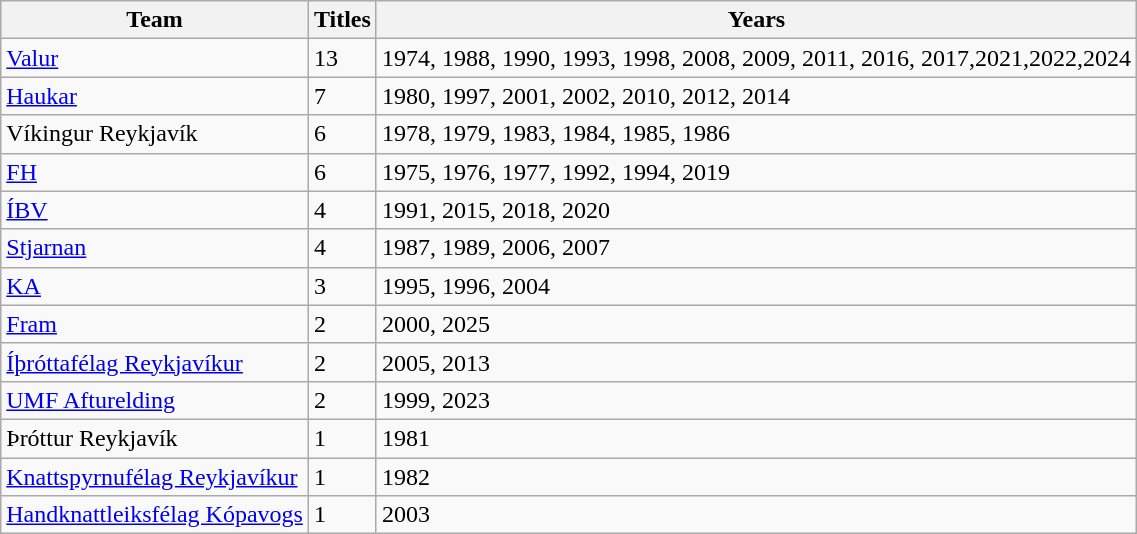<table class="wikitable">
<tr>
<th>Team</th>
<th>Titles</th>
<th>Years</th>
</tr>
<tr>
<td><a href='#'>Valur</a></td>
<td>13</td>
<td>1974, 1988, 1990, 1993, 1998, 2008, 2009, 2011, 2016, 2017,2021,2022,2024</td>
</tr>
<tr>
<td><a href='#'>Haukar</a></td>
<td>7</td>
<td>1980, 1997, 2001, 2002, 2010, 2012, 2014</td>
</tr>
<tr>
<td>Víkingur Reykjavík</td>
<td>6</td>
<td>1978, 1979, 1983, 1984, 1985, 1986</td>
</tr>
<tr>
<td><a href='#'>FH</a></td>
<td>6</td>
<td>1975, 1976, 1977, 1992, 1994, 2019</td>
</tr>
<tr>
<td><a href='#'>ÍBV</a></td>
<td>4</td>
<td>1991, 2015, 2018, 2020</td>
</tr>
<tr>
<td><a href='#'>Stjarnan</a></td>
<td>4</td>
<td>1987, 1989, 2006, 2007</td>
</tr>
<tr>
<td><a href='#'>KA</a></td>
<td>3</td>
<td>1995, 1996, 2004</td>
</tr>
<tr>
<td><a href='#'>Fram</a></td>
<td>2</td>
<td>2000, 2025</td>
</tr>
<tr>
<td><a href='#'>Íþróttafélag Reykjavíkur</a></td>
<td>2</td>
<td>2005, 2013</td>
</tr>
<tr>
<td><a href='#'>UMF Afturelding</a></td>
<td>2</td>
<td>1999, 2023</td>
</tr>
<tr>
<td>Þróttur Reykjavík</td>
<td>1</td>
<td>1981</td>
</tr>
<tr>
<td><a href='#'>Knattspyrnufélag Reykjavíkur</a></td>
<td>1</td>
<td>1982</td>
</tr>
<tr>
<td><a href='#'>Handknattleiksfélag Kópavogs</a></td>
<td>1</td>
<td>2003</td>
</tr>
</table>
